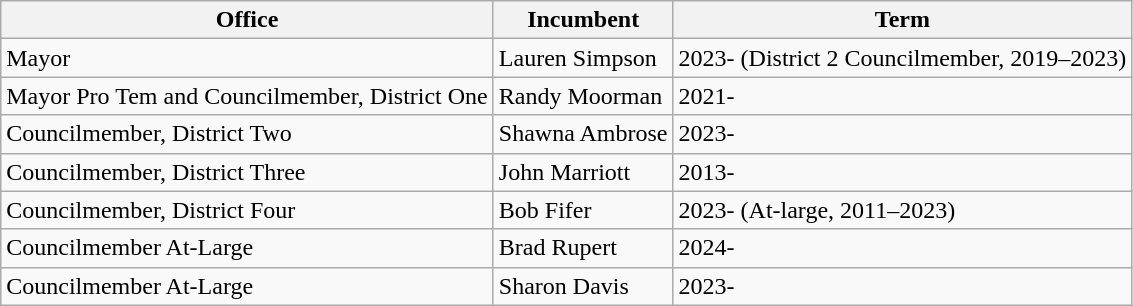<table class="wikitable sortable">
<tr>
<th>Office</th>
<th>Incumbent</th>
<th>Term</th>
</tr>
<tr>
<td>Mayor</td>
<td>Lauren Simpson</td>
<td>2023- (District 2 Councilmember, 2019–2023)</td>
</tr>
<tr>
<td>Mayor Pro Tem and Councilmember, District One</td>
<td>Randy Moorman</td>
<td>2021-</td>
</tr>
<tr>
<td>Councilmember, District Two</td>
<td>Shawna Ambrose</td>
<td>2023-</td>
</tr>
<tr>
<td>Councilmember, District Three</td>
<td>John Marriott</td>
<td>2013-</td>
</tr>
<tr>
<td>Councilmember, District Four</td>
<td>Bob Fifer</td>
<td>2023- (At-large, 2011–2023)</td>
</tr>
<tr>
<td>Councilmember At-Large</td>
<td>Brad Rupert</td>
<td>2024-</td>
</tr>
<tr>
<td>Councilmember At-Large</td>
<td>Sharon Davis</td>
<td>2023-</td>
</tr>
</table>
